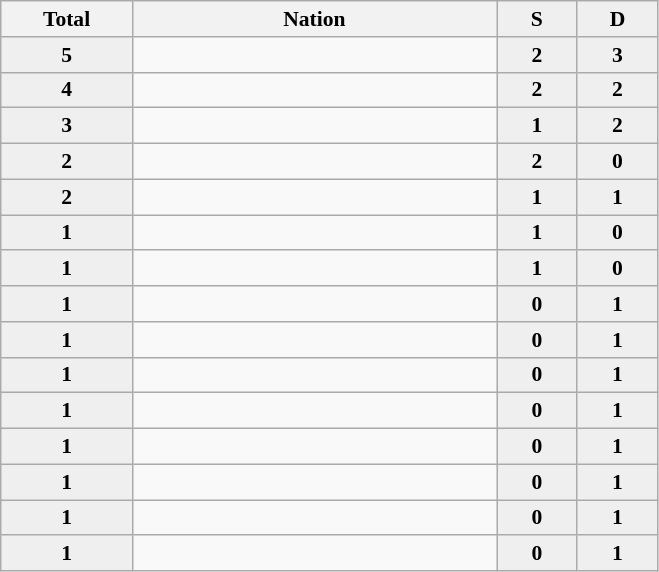<table class="sortable wikitable" style="font-size:90%;">
<tr>
<th width=81>Total</th>
<th width=236>Nation</th>
<th width=47 style="background:#efefef"> S </th>
<th width=47 style="background:#efefef"> D </th>
</tr>
<tr align=center>
<td bgcolor=#efefef><strong>5</strong></td>
<td align=left></td>
<td bgcolor=#efefef><strong>2</strong></td>
<td bgcolor=#efefef><strong>3</strong></td>
</tr>
<tr align=center>
<td bgcolor=#efefef><strong>4</strong></td>
<td align=left></td>
<td bgcolor=#efefef><strong>2</strong></td>
<td bgcolor=#efefef><strong>2</strong></td>
</tr>
<tr align=center>
<td bgcolor=#efefef><strong>3</strong></td>
<td align=left></td>
<td bgcolor=#efefef><strong>1</strong></td>
<td bgcolor=#efefef><strong>2</strong></td>
</tr>
<tr align=center>
<td bgcolor=#efefef><strong>2</strong></td>
<td align=left></td>
<td bgcolor=#efefef><strong>2</strong></td>
<td bgcolor=#efefef><strong>0</strong></td>
</tr>
<tr align=center>
<td bgcolor=#efefef><strong>2</strong></td>
<td align=left></td>
<td bgcolor=#efefef><strong>1</strong></td>
<td bgcolor=#efefef><strong>1</strong></td>
</tr>
<tr align=center>
<td bgcolor=#efefef><strong>1</strong></td>
<td align=left></td>
<td bgcolor=#efefef><strong>1</strong></td>
<td bgcolor=#efefef><strong>0</strong></td>
</tr>
<tr align=center>
<td bgcolor=#efefef><strong>1</strong></td>
<td align=left></td>
<td bgcolor=#efefef><strong>1</strong></td>
<td bgcolor=#efefef><strong>0</strong></td>
</tr>
<tr align=center>
<td bgcolor=#efefef><strong>1</strong></td>
<td align=left></td>
<td bgcolor=#efefef><strong>0</strong></td>
<td bgcolor=#efefef><strong>1</strong></td>
</tr>
<tr align=center>
<td bgcolor=#efefef><strong>1</strong></td>
<td align=left></td>
<td bgcolor=#efefef><strong>0</strong></td>
<td bgcolor=#efefef><strong>1</strong></td>
</tr>
<tr align=center>
<td bgcolor=#efefef><strong>1</strong></td>
<td align=left></td>
<td bgcolor=#efefef><strong>0</strong></td>
<td bgcolor=#efefef><strong>1</strong></td>
</tr>
<tr align=center>
<td bgcolor=#efefef><strong>1</strong></td>
<td align=left></td>
<td bgcolor=#efefef><strong>0</strong></td>
<td bgcolor=#efefef><strong>1</strong></td>
</tr>
<tr align=center>
<td bgcolor=#efefef><strong>1</strong></td>
<td align=left></td>
<td bgcolor=#efefef><strong>0</strong></td>
<td bgcolor=#efefef><strong>1</strong></td>
</tr>
<tr align=center>
<td bgcolor=#efefef><strong>1</strong></td>
<td align=left></td>
<td bgcolor=#efefef><strong>0</strong></td>
<td bgcolor=#efefef><strong>1</strong></td>
</tr>
<tr align=center>
<td bgcolor=#efefef><strong>1</strong></td>
<td align=left></td>
<td bgcolor=#efefef><strong>0</strong></td>
<td bgcolor=#efefef><strong>1</strong></td>
</tr>
<tr align=center>
<td bgcolor=#efefef><strong>1</strong></td>
<td align=left></td>
<td bgcolor=#efefef><strong>0</strong></td>
<td bgcolor=#efefef><strong>1</strong></td>
</tr>
</table>
